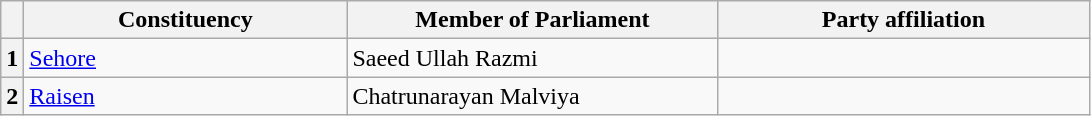<table class="wikitable sortable">
<tr style="text-align:center;">
<th></th>
<th style="width:13em">Constituency</th>
<th style="width:15em">Member of Parliament</th>
<th colspan="2" style="width:15em">Party affiliation</th>
</tr>
<tr>
<th>1</th>
<td><a href='#'>Sehore</a></td>
<td>Saeed Ullah Razmi</td>
<td></td>
</tr>
<tr>
<th>2</th>
<td><a href='#'>Raisen</a></td>
<td>Chatrunarayan Malviya</td>
</tr>
</table>
